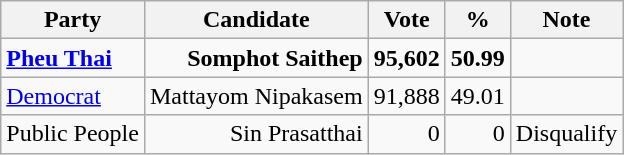<table class="wikitable" style="text-align:right">
<tr>
<th>Party</th>
<th>Candidate</th>
<th>Vote</th>
<th>%</th>
<th>Note</th>
</tr>
<tr>
<td align="left"><a href='#'><strong>Pheu Thai</strong></a></td>
<td><strong>Somphot Saithep</strong></td>
<td><strong>95,602</strong></td>
<td><strong>50.99</strong></td>
<td></td>
</tr>
<tr>
<td align="left"><a href='#'>Democrat</a></td>
<td>Mattayom Nipakasem</td>
<td>91,888</td>
<td>49.01</td>
<td></td>
</tr>
<tr>
<td align="left">Public People</td>
<td>Sin Prasatthai</td>
<td>0</td>
<td>0</td>
<td>Disqualify</td>
</tr>
</table>
